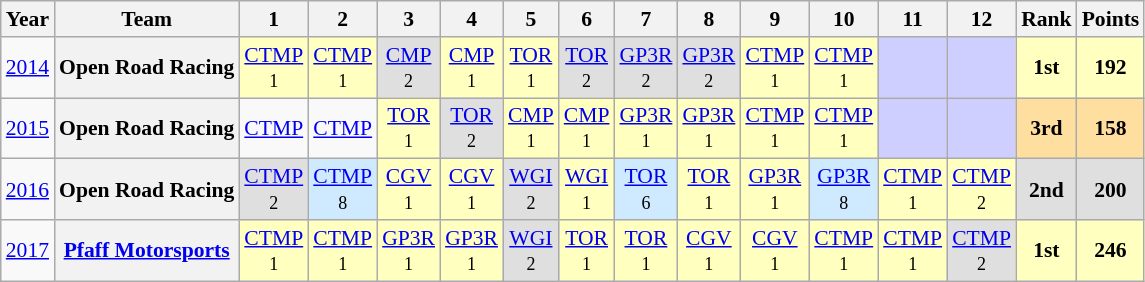<table class="wikitable" style="text-align:center; font-size:90%">
<tr>
<th>Year</th>
<th>Team</th>
<th>1</th>
<th>2</th>
<th>3</th>
<th>4</th>
<th>5</th>
<th>6</th>
<th>7</th>
<th>8</th>
<th>9</th>
<th>10</th>
<th>11</th>
<th>12</th>
<th>Rank</th>
<th>Points</th>
</tr>
<tr>
<td><a href='#'>2014</a></td>
<th>Open Road Racing</th>
<td style="background:#FFFFBF;"><a href='#'>CTMP</a><br><small>1</small></td>
<td style="background:#FFFFBF;"><a href='#'>CTMP</a><br><small>1</small></td>
<td style="background:#DFDFDF;"><a href='#'>CMP</a><br><small>2</small></td>
<td style="background:#FFFFBF;"><a href='#'>CMP</a><br><small>1</small></td>
<td style="background:#FFFFBF;"><a href='#'>TOR</a><br><small>1</small></td>
<td style="background:#DFDFDF;"><a href='#'>TOR</a><br><small>2</small></td>
<td style="background:#DFDFDF;"><a href='#'>GP3R</a><br><small>2</small></td>
<td style="background:#DFDFDF;"><a href='#'>GP3R</a><br><small>2</small></td>
<td style="background:#FFFFBF;"><a href='#'>CTMP</a><br><small>1</small></td>
<td style="background:#FFFFBF;"><a href='#'>CTMP</a><br><small>1</small></td>
<td style="background:#CFCFFF;"></td>
<td style="background:#CFCFFF;"></td>
<td style="background:#FFFFBF;"><strong>1st</strong></td>
<td style="background:#FFFFBF;"><strong>192</strong></td>
</tr>
<tr>
<td><a href='#'>2015</a></td>
<th>Open Road Racing</th>
<td><a href='#'>CTMP</a><br><small></small></td>
<td><a href='#'>CTMP</a><br><small></small></td>
<td style="background:#FFFFBF;"><a href='#'>TOR</a><br><small>1</small></td>
<td style="background:#DFDFDF;"><a href='#'>TOR</a><br><small>2</small></td>
<td style="background:#FFFFBF;"><a href='#'>CMP</a><br><small>1</small></td>
<td style="background:#FFFFBF;"><a href='#'>CMP</a><br><small>1</small></td>
<td style="background:#FFFFBF;"><a href='#'>GP3R</a><br><small>1</small></td>
<td style="background:#FFFFBF;"><a href='#'>GP3R</a><br><small>1</small></td>
<td style="background:#FFFFBF;"><a href='#'>CTMP</a><br><small>1</small></td>
<td style="background:#FFFFBF;"><a href='#'>CTMP</a><br><small>1</small></td>
<td style="background:#CFCFFF;"></td>
<td style="background:#CFCFFF;"></td>
<td style="background:#FFDF9F;"><strong>3rd</strong></td>
<td style="background:#FFDF9F;"><strong>158</strong></td>
</tr>
<tr>
<td><a href='#'>2016</a></td>
<th>Open Road Racing</th>
<td style="background:#DFDFDF;"><a href='#'>CTMP</a><br><small>2</small></td>
<td style="background:#CFEAFF;"><a href='#'>CTMP</a><br><small>8</small></td>
<td style="background:#FFFFBF;"><a href='#'>CGV</a><br><small>1</small></td>
<td style="background:#FFFFBF;"><a href='#'>CGV</a><br><small>1</small></td>
<td style="background:#DFDFDF;"><a href='#'>WGI</a><br><small>2</small></td>
<td style="background:#FFFFBF;"><a href='#'>WGI</a><br><small>1</small></td>
<td style="background:#CFEAFF;"><a href='#'>TOR</a><br><small>6</small></td>
<td style="background:#FFFFBF;"><a href='#'>TOR</a><br><small>1</small></td>
<td style="background:#FFFFBF;"><a href='#'>GP3R</a><br><small>1</small></td>
<td style="background:#CFEAFF;"><a href='#'>GP3R</a><br><small>8</small></td>
<td style="background:#FFFFBF;"><a href='#'>CTMP</a><br><small>1</small></td>
<td style="background:#FFFFBF;"><a href='#'>CTMP</a><br><small>2</small></td>
<td style="background:#DFDFDF;"><strong>2nd</strong></td>
<td style="background:#DFDFDF;"><strong>200</strong></td>
</tr>
<tr>
<td><a href='#'>2017</a></td>
<th><a href='#'>Pfaff Motorsports</a></th>
<td style="background:#FFFFBF;"><a href='#'>CTMP</a><br><small>1</small></td>
<td style="background:#FFFFBF;"><a href='#'>CTMP</a><br><small>1</small></td>
<td style="background:#FFFFBF;"><a href='#'>GP3R</a><br><small>1</small></td>
<td style="background:#FFFFBF;"><a href='#'>GP3R</a><br><small>1</small></td>
<td style="background:#DFDFDF;"><a href='#'>WGI</a><br><small>2</small></td>
<td style="background:#FFFFBF;"><a href='#'>TOR</a><br><small>1</small></td>
<td style="background:#FFFFBF;"><a href='#'>TOR</a><br><small>1</small></td>
<td style="background:#FFFFBF;"><a href='#'>CGV</a><br><small>1</small></td>
<td style="background:#FFFFBF;"><a href='#'>CGV</a><br><small>1</small></td>
<td style="background:#FFFFBF;"><a href='#'>CTMP</a><br><small>1</small></td>
<td style="background:#FFFFBF;"><a href='#'>CTMP</a><br><small>1</small></td>
<td style="background:#DFDFDF;"><a href='#'>CTMP</a><br><small>2</small></td>
<td style="background:#FFFFBF;"><strong>1st</strong></td>
<td style="background:#FFFFBF;"><strong>246</strong></td>
</tr>
</table>
